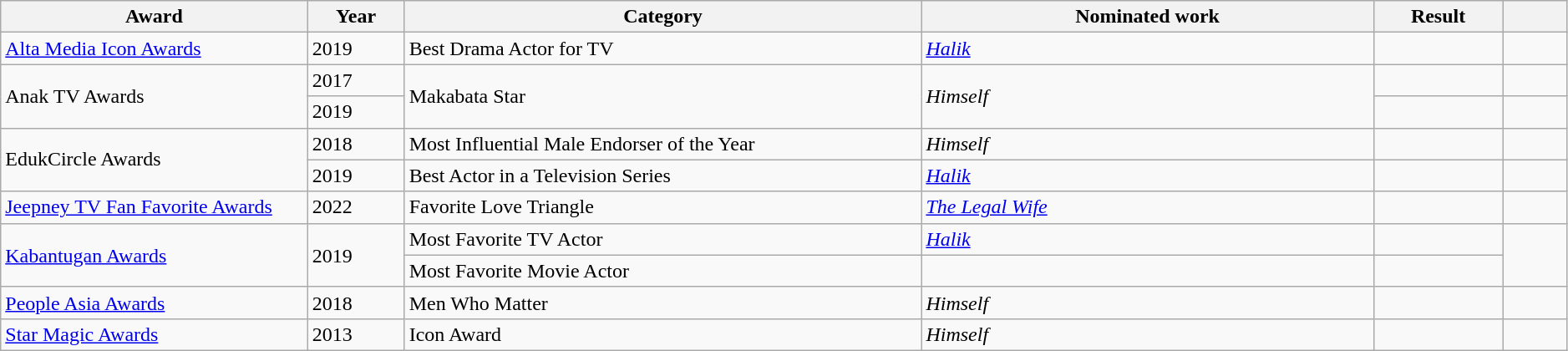<table class="wikitable sortable plainrowheaders" style="width:99%;">
<tr>
<th scope="col" style="width:19%;">Award</th>
<th scope="col" style="width:6%;">Year</th>
<th scope="col" style="width:32%;">Category</th>
<th scope="col" style="width:28%;">Nominated work</th>
<th scope="col" style="width:8%;">Result</th>
<th scope="col" style="width:4%;" class="unsortable"></th>
</tr>
<tr>
<td><a href='#'>Alta Media Icon Awards</a></td>
<td>2019</td>
<td>Best Drama Actor for TV</td>
<td><em><a href='#'>Halik</a></em></td>
<td></td>
<td></td>
</tr>
<tr>
<td rowspan="2">Anak TV Awards</td>
<td>2017</td>
<td rowspan="2">Makabata Star</td>
<td rowspan="2"><em>Himself</em></td>
<td></td>
<td></td>
</tr>
<tr>
<td>2019</td>
<td></td>
<td></td>
</tr>
<tr>
<td rowspan="2">EdukCircle Awards</td>
<td>2018</td>
<td>Most Influential Male Endorser of the Year</td>
<td><em>Himself</em></td>
<td></td>
<td></td>
</tr>
<tr>
<td>2019</td>
<td>Best Actor in a Television Series</td>
<td><em><a href='#'>Halik</a></em></td>
<td></td>
<td></td>
</tr>
<tr>
<td><a href='#'>Jeepney TV Fan Favorite Awards</a></td>
<td>2022</td>
<td>Favorite Love Triangle</td>
<td><em><a href='#'>The Legal Wife</a></em></td>
<td></td>
<td></td>
</tr>
<tr>
<td rowspan="2"><a href='#'>Kabantugan Awards</a></td>
<td rowspan="2">2019</td>
<td>Most Favorite TV Actor</td>
<td><em><a href='#'>Halik</a></em></td>
<td></td>
<td rowspan="2"></td>
</tr>
<tr>
<td>Most Favorite Movie Actor</td>
<td></td>
<td></td>
</tr>
<tr>
<td><a href='#'>People Asia Awards</a></td>
<td>2018</td>
<td>Men Who Matter</td>
<td><em>Himself</em></td>
<td></td>
<td></td>
</tr>
<tr>
<td><a href='#'>Star Magic Awards</a></td>
<td>2013</td>
<td>Icon Award</td>
<td><em>Himself</em></td>
<td></td>
<td></td>
</tr>
</table>
